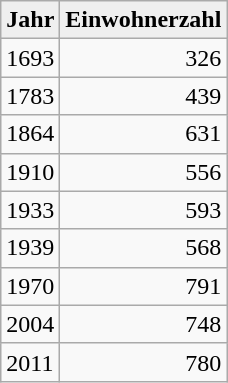<table class=wikitable>
<tr>
<th style="background:#efefef;">Jahr</th>
<th style="background:#efefef;">Einwohnerzahl</th>
</tr>
<tr>
<td>1693</td>
<td align="right">326</td>
</tr>
<tr>
<td>1783</td>
<td align="right">439</td>
</tr>
<tr>
<td>1864</td>
<td align="right">631</td>
</tr>
<tr>
<td>1910</td>
<td align="right">556</td>
</tr>
<tr>
<td>1933</td>
<td align="right">593</td>
</tr>
<tr>
<td>1939</td>
<td align="right">568</td>
</tr>
<tr>
<td>1970</td>
<td align="right">791</td>
</tr>
<tr>
<td>2004</td>
<td align="right">748</td>
</tr>
<tr>
<td>2011</td>
<td align="right">780</td>
</tr>
</table>
